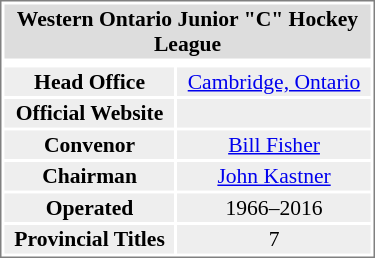<table cellpadding="0" align="right">
<tr align="right" style="vertical-align: top">
<td></td>
<td><br><table cellpadding="1" width="250px" style="font-size: 90%; border: 1px solid gray;">
<tr align="center" bgcolor="#dddddd">
<td colspan=2><strong>Western Ontario Junior "C" Hockey League</strong></td>
</tr>
<tr align="center">
<td colspan=2></td>
</tr>
<tr align="center" bgcolor="#eeeeee">
<td><strong>Head Office</strong></td>
<td><a href='#'>Cambridge, Ontario</a></td>
</tr>
<tr align="center"  bgcolor="#eeeeee">
<td><strong>Official Website</strong></td>
<td></td>
</tr>
<tr align="center"  bgcolor="#eeeeee">
<td><strong>Convenor</strong></td>
<td><a href='#'>Bill Fisher</a></td>
</tr>
<tr align="center" bgcolor="#eeeeee">
<td><strong>Chairman</strong></td>
<td><a href='#'>John Kastner</a></td>
</tr>
<tr align="center"  bgcolor="#eeeeee">
<td><strong>Operated</strong></td>
<td>1966–2016</td>
</tr>
<tr align="center"  bgcolor="#eeeeee">
<td><strong>Provincial Titles</strong></td>
<td>7</td>
</tr>
</table>
</td>
</tr>
</table>
